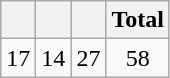<table class="wikitable">
<tr>
<th></th>
<th></th>
<th></th>
<th>Total</th>
</tr>
<tr style="text-align:center;">
<td>17</td>
<td>14</td>
<td>27</td>
<td>58</td>
</tr>
</table>
